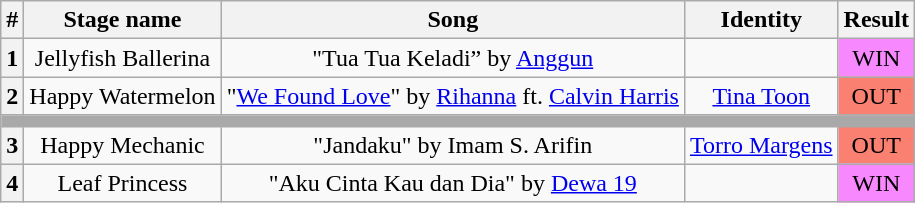<table class="wikitable plainrowheaders" style="text-align: center;">
<tr>
<th>#</th>
<th>Stage name</th>
<th>Song</th>
<th>Identity</th>
<th>Result</th>
</tr>
<tr>
<th>1</th>
<td>Jellyfish Ballerina</td>
<td>"Tua Tua Keladi” by <a href='#'>Anggun</a></td>
<td></td>
<td bgcolor="F888FD">WIN</td>
</tr>
<tr>
<th>2</th>
<td>Happy Watermelon</td>
<td>"<a href='#'>We Found Love</a>" by <a href='#'>Rihanna</a> ft. <a href='#'>Calvin Harris</a></td>
<td><a href='#'>Tina Toon</a></td>
<td bgcolor="salmon">OUT</td>
</tr>
<tr>
<th colspan="5" style="background:darkgrey"></th>
</tr>
<tr>
<th>3</th>
<td>Happy Mechanic</td>
<td>"Jandaku" by Imam S. Arifin</td>
<td><a href='#'>Torro Margens</a></td>
<td bgcolor="salmon">OUT</td>
</tr>
<tr>
<th>4</th>
<td>Leaf Princess</td>
<td>"Aku Cinta Kau dan Dia" by <a href='#'>Dewa 19</a></td>
<td></td>
<td bgcolor="F888FD">WIN</td>
</tr>
</table>
